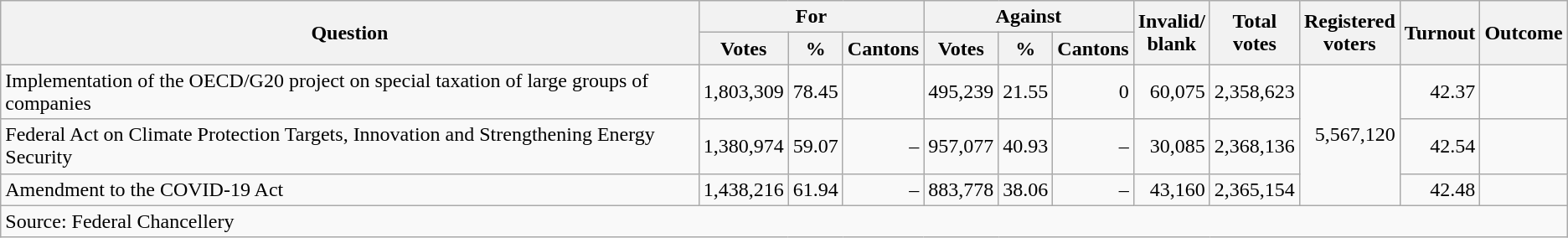<table class=wikitable style=text-align:right>
<tr>
<th rowspan=2>Question</th>
<th colspan=3>For</th>
<th colspan=3>Against</th>
<th rowspan=2>Invalid/<br>blank</th>
<th rowspan=2>Total<br>votes</th>
<th rowspan=2>Registered<br>voters</th>
<th rowspan=2>Turnout</th>
<th rowspan=2>Outcome</th>
</tr>
<tr>
<th>Votes</th>
<th>%</th>
<th>Cantons</th>
<th>Votes</th>
<th>%</th>
<th>Cantons</th>
</tr>
<tr>
<td align=left>Implementation of the OECD/G20 project on special taxation of large groups of companies</td>
<td>1,803,309</td>
<td>78.45</td>
<td></td>
<td>495,239</td>
<td>21.55</td>
<td>0</td>
<td>60,075</td>
<td>2,358,623</td>
<td rowspan=3>5,567,120</td>
<td>42.37</td>
<td></td>
</tr>
<tr>
<td align=left>Federal Act on Climate Protection Targets, Innovation and Strengthening Energy Security</td>
<td>1,380,974</td>
<td>59.07</td>
<td>–</td>
<td>957,077</td>
<td>40.93</td>
<td>–</td>
<td>30,085</td>
<td>2,368,136</td>
<td>42.54</td>
<td></td>
</tr>
<tr>
<td align=left>Amendment to the COVID-19 Act</td>
<td>1,438,216</td>
<td>61.94</td>
<td>–</td>
<td>883,778</td>
<td>38.06</td>
<td>–</td>
<td>43,160</td>
<td>2,365,154</td>
<td>42.48</td>
<td></td>
</tr>
<tr>
<td colspan=14 align=left>Source: Federal Chancellery</td>
</tr>
</table>
